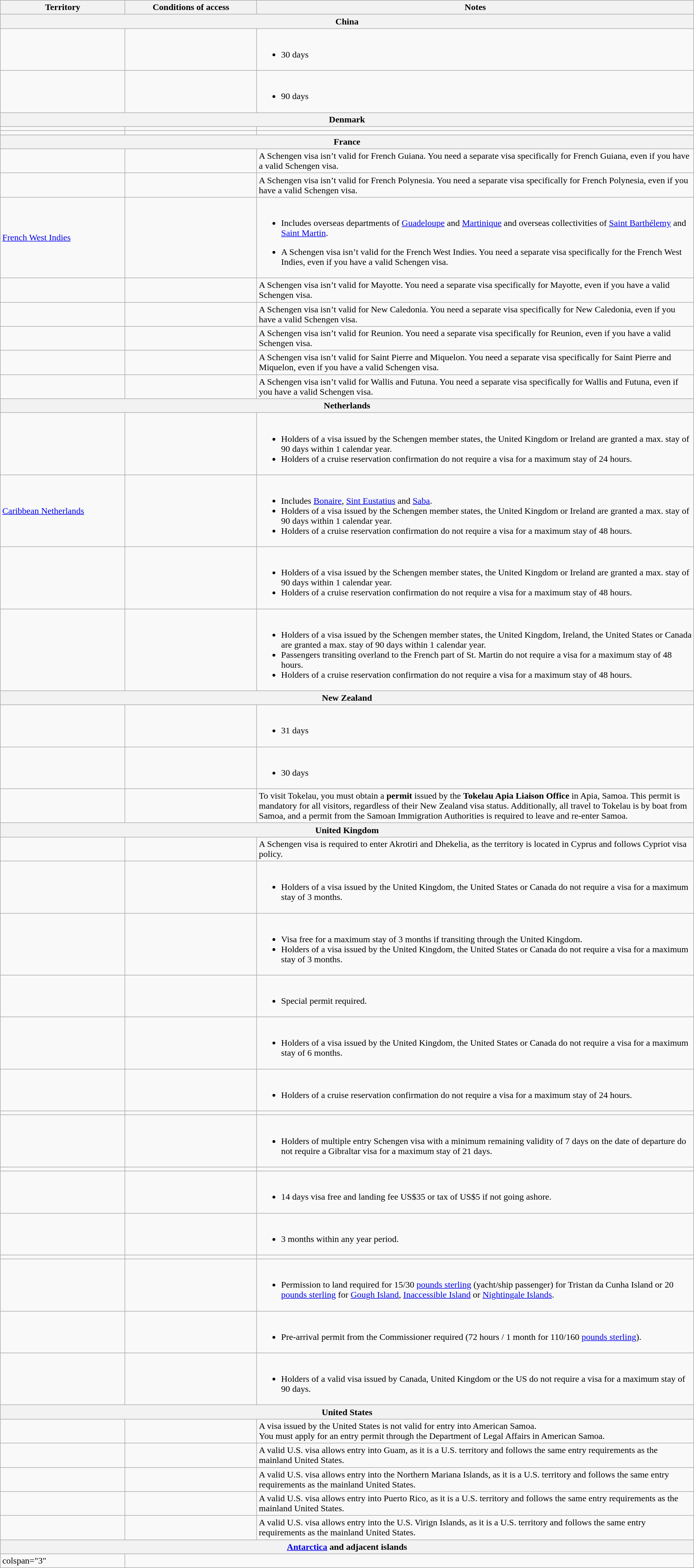<table class="wikitable" style="text-align: left; table-layout: fixed;">
<tr>
<th style="width:18%;">Territory</th>
<th style="width:19%;">Conditions of access</th>
<th>Notes</th>
</tr>
<tr>
<th colspan="3">China</th>
</tr>
<tr>
<td></td>
<td></td>
<td><br><ul><li>30 days</li></ul></td>
</tr>
<tr>
<td></td>
<td></td>
<td><br><ul><li>90 days</li></ul></td>
</tr>
<tr>
<th colspan="3">Denmark</th>
</tr>
<tr>
<td></td>
<td></td>
<td></td>
</tr>
<tr>
<td></td>
<td></td>
<td></td>
</tr>
<tr>
<th colspan="3">France</th>
</tr>
<tr>
<td></td>
<td></td>
<td>A Schengen visa isn’t valid for French Guiana. You need a separate visa specifically for French Guiana, even if you have a valid Schengen visa.</td>
</tr>
<tr>
<td></td>
<td></td>
<td>A Schengen visa isn’t valid for French Polynesia. You need a separate visa specifically for French Polynesia, even if you have a valid Schengen visa.</td>
</tr>
<tr>
<td> <a href='#'>French West Indies</a></td>
<td></td>
<td><br><ul><li>Includes overseas departments of <a href='#'>Guadeloupe</a> and <a href='#'>Martinique</a> and overseas collectivities of <a href='#'>Saint Barthélemy</a> and <a href='#'>Saint Martin</a>.</li></ul><ul><li>A Schengen visa isn’t valid for the French West Indies. You need a separate visa specifically for the French West Indies, even if you have a valid Schengen visa.</li></ul></td>
</tr>
<tr>
<td></td>
<td></td>
<td>A Schengen visa isn’t valid for Mayotte. You need a separate visa specifically for Mayotte, even if you have a valid Schengen visa.</td>
</tr>
<tr>
<td></td>
<td></td>
<td>A Schengen visa isn’t valid for New Caledonia. You need a separate visa specifically for New Caledonia, even if you have a valid Schengen visa.</td>
</tr>
<tr>
<td></td>
<td></td>
<td>A Schengen visa isn’t valid for Reunion. You need a separate visa specifically for Reunion, even if you have a valid Schengen visa.</td>
</tr>
<tr>
<td></td>
<td></td>
<td>A Schengen visa isn’t valid for Saint Pierre and Miquelon. You need a separate visa specifically for Saint Pierre and Miquelon, even if you have a valid Schengen visa.</td>
</tr>
<tr>
<td></td>
<td></td>
<td>A Schengen visa isn’t valid for Wallis and Futuna. You need a separate visa specifically for Wallis and Futuna, even if you have a valid Schengen visa.</td>
</tr>
<tr>
<th colspan="3">Netherlands</th>
</tr>
<tr>
<td></td>
<td></td>
<td><br><ul><li>Holders of a visa issued by the Schengen member states, the United Kingdom or Ireland are granted a max. stay of 90 days within 1 calendar year.</li><li>Holders of a cruise reservation confirmation do not require a visa for a maximum stay of 24 hours.</li></ul></td>
</tr>
<tr>
<td> <a href='#'>Caribbean Netherlands</a></td>
<td></td>
<td><br><ul><li>Includes <a href='#'>Bonaire</a>, <a href='#'>Sint Eustatius</a> and <a href='#'>Saba</a>.</li><li>Holders of a visa issued by the Schengen member states, the United Kingdom or Ireland are granted a max. stay of 90 days within 1 calendar year.</li><li>Holders of a cruise reservation confirmation do not require a visa for a maximum stay of 48 hours.</li></ul></td>
</tr>
<tr>
<td></td>
<td></td>
<td><br><ul><li>Holders of a visa issued by the Schengen member states, the United Kingdom or Ireland are granted a max. stay of 90 days within 1 calendar year.</li><li>Holders of a cruise reservation confirmation do not require a visa for a maximum stay of 48 hours.</li></ul></td>
</tr>
<tr>
<td></td>
<td></td>
<td><br><ul><li>Holders of a visa issued by the Schengen member states, the United Kingdom, Ireland, the United States or Canada are granted a max. stay of 90 days within 1 calendar year.</li><li>Passengers transiting overland to the French part of St. Martin do not require a visa for a maximum stay of 48 hours.</li><li>Holders of a cruise reservation confirmation do not require a visa for a maximum stay of 48 hours.</li></ul></td>
</tr>
<tr>
<th colspan="3">New Zealand</th>
</tr>
<tr>
<td></td>
<td></td>
<td><br><ul><li>31 days</li></ul></td>
</tr>
<tr>
<td></td>
<td></td>
<td><br><ul><li>30 days</li></ul></td>
</tr>
<tr>
<td></td>
<td></td>
<td>To visit Tokelau, you must obtain a <strong>permit</strong> issued by the <strong>Tokelau Apia Liaison Office</strong> in Apia, Samoa. This permit is mandatory for all visitors, regardless of their New Zealand visa status. Additionally, all travel to Tokelau is by boat from Samoa, and a permit from the Samoan Immigration Authorities is required to leave and re-enter Samoa.</td>
</tr>
<tr>
<th colspan="3">United Kingdom</th>
</tr>
<tr>
<td></td>
<td></td>
<td>A Schengen visa is required to enter Akrotiri and Dhekelia, as the territory is located in Cyprus and follows Cypriot visa policy.</td>
</tr>
<tr>
<td></td>
<td></td>
<td><br><ul><li>Holders of a visa issued by the United Kingdom, the United States or Canada do not require a visa for a maximum stay of 3 months.</li></ul></td>
</tr>
<tr>
<td></td>
<td></td>
<td><br><ul><li>Visa free for a maximum stay of 3 months if transiting through the United Kingdom.</li><li>Holders of a visa issued by the United Kingdom, the United States or Canada do not require a visa for a maximum stay of 3 months.</li></ul></td>
</tr>
<tr>
<td></td>
<td></td>
<td><br><ul><li>Special permit required.</li></ul></td>
</tr>
<tr>
<td></td>
<td></td>
<td><br><ul><li>Holders of a visa issued by the United Kingdom, the United States or Canada do not require a visa for a maximum stay of 6 months.</li></ul></td>
</tr>
<tr>
<td></td>
<td></td>
<td><br><ul><li>Holders of a cruise reservation confirmation do not require a visa for a maximum stay of 24 hours.</li></ul></td>
</tr>
<tr>
<td></td>
<td></td>
<td></td>
</tr>
<tr>
<td></td>
<td></td>
<td><br><ul><li>Holders of multiple entry Schengen visa with a minimum remaining validity of 7 days on the date of departure do not require a Gibraltar visa for a maximum stay of 21 days.</li></ul></td>
</tr>
<tr>
<td></td>
<td></td>
<td></td>
</tr>
<tr>
<td></td>
<td></td>
<td><br><ul><li>14 days visa free and landing fee US$35 or tax of US$5 if not going ashore.</li></ul></td>
</tr>
<tr>
<td></td>
<td></td>
<td><br><ul><li>3 months within any year period.</li></ul></td>
</tr>
<tr>
<td></td>
<td></td>
<td></td>
</tr>
<tr>
<td></td>
<td></td>
<td><br><ul><li>Permission to land required for 15/30 <a href='#'>pounds sterling</a> (yacht/ship passenger) for Tristan da Cunha Island or 20 <a href='#'>pounds sterling</a> for <a href='#'>Gough Island</a>, <a href='#'>Inaccessible Island</a> or <a href='#'>Nightingale Islands</a>.</li></ul></td>
</tr>
<tr>
<td></td>
<td></td>
<td><br><ul><li>Pre-arrival permit from the Commissioner required (72 hours / 1 month for 110/160 <a href='#'>pounds sterling</a>).</li></ul></td>
</tr>
<tr>
<td></td>
<td></td>
<td><br><ul><li>Holders of a valid visa issued by Canada, United Kingdom or the US do not require a visa for a maximum stay of 90 days.</li></ul></td>
</tr>
<tr>
<th colspan="3">United States</th>
</tr>
<tr>
<td></td>
<td></td>
<td>A visa issued by the United States is not valid for entry into American Samoa.<br>You must apply for an entry permit through the Department of Legal Affairs in American Samoa.</td>
</tr>
<tr>
<td></td>
<td></td>
<td>A valid U.S. visa allows entry into Guam, as it is a U.S. territory and follows the same entry requirements as the mainland United States.</td>
</tr>
<tr>
<td></td>
<td></td>
<td>A valid U.S. visa allows entry into the Northern Mariana Islands, as it is a U.S. territory and follows the same entry requirements as the mainland United States.</td>
</tr>
<tr>
<td></td>
<td></td>
<td>A valid U.S. visa allows entry into Puerto Rico, as it is a U.S. territory and follows the same entry requirements as the mainland United States.</td>
</tr>
<tr>
<td></td>
<td></td>
<td>A valid U.S. visa allows entry into the U.S. Virign Islands, as it is a U.S. territory and follows the same entry requirements as the mainland United States.</td>
</tr>
<tr>
<th colspan="3"><a href='#'>Antarctica</a> and adjacent islands</th>
</tr>
<tr>
<td>colspan="3" </td>
</tr>
</table>
